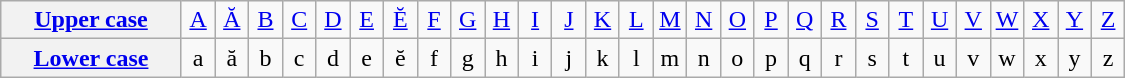<table class="wikitable">
<tr style="text-align:center;">
<th><a href='#'>Upper case</a></th>
<td style="width:3%; "><a href='#'>A</a></td>
<td style="width:3%; text-align:center;"><a href='#'>Ă</a></td>
<td style="width:3%; text-align:center;"><a href='#'>B</a></td>
<td style="width:3%; text-align:center;"><a href='#'>C</a></td>
<td style="width:3%; text-align:center;"><a href='#'>D</a></td>
<td style="width:3%; text-align:center;"><a href='#'>E</a></td>
<td style="width:3%; text-align:center;"><a href='#'>Ĕ</a></td>
<td style="width:3%; text-align:center;"><a href='#'>F</a></td>
<td style="width:3%; text-align:center;"><a href='#'>G</a></td>
<td style="width:3%; text-align:center;"><a href='#'>H</a></td>
<td style="width:3%; text-align:center;"><a href='#'>I</a></td>
<td style="width:3%; text-align:center;"><a href='#'>J</a></td>
<td style="width:3%; text-align:center;"><a href='#'>K</a></td>
<td style="width:3%; text-align:center;"><a href='#'>L</a></td>
<td style="width:3%; text-align:center;"><a href='#'>M</a></td>
<td style="width:3%; text-align:center;"><a href='#'>N</a></td>
<td style="width:3%; text-align:center;"><a href='#'>O</a></td>
<td style="width:3%; text-align:center;"><a href='#'>P</a></td>
<td style="width:3%; text-align:center;"><a href='#'>Q</a></td>
<td style="width:3%; text-align:center;"><a href='#'>R</a></td>
<td style="width:3%; text-align:center;"><a href='#'>S</a></td>
<td style="width:3%; text-align:center;"><a href='#'>T</a></td>
<td style="width:3%; text-align:center;"><a href='#'>U</a></td>
<td style="width:3%; text-align:center;"><a href='#'>V</a></td>
<td style="width:3%; text-align:center;"><a href='#'>W</a></td>
<td style="width:3%; text-align:center;"><a href='#'>X</a></td>
<td style="width:3%; text-align:center;"><a href='#'>Y</a></td>
<td style="width:3%; text-align:center;"><a href='#'>Z</a></td>
</tr>
<tr style="text-align:center;">
<th><a href='#'>Lower case</a></th>
<td>a</td>
<td>ă</td>
<td>b</td>
<td>c</td>
<td>d</td>
<td>e</td>
<td>ĕ</td>
<td>f</td>
<td>g</td>
<td>h</td>
<td>i</td>
<td>j</td>
<td>k</td>
<td>l</td>
<td>m</td>
<td>n</td>
<td>o</td>
<td>p</td>
<td>q</td>
<td>r</td>
<td>s</td>
<td>t</td>
<td>u</td>
<td>v</td>
<td>w</td>
<td>x</td>
<td>y</td>
<td>z</td>
</tr>
</table>
